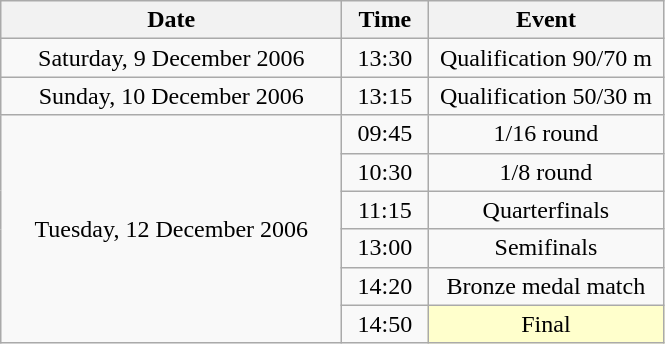<table class = "wikitable" style="text-align:center;">
<tr>
<th width=220>Date</th>
<th width=50>Time</th>
<th width=150>Event</th>
</tr>
<tr>
<td>Saturday, 9 December 2006</td>
<td>13:30</td>
<td>Qualification 90/70 m</td>
</tr>
<tr>
<td>Sunday, 10 December 2006</td>
<td>13:15</td>
<td>Qualification 50/30 m</td>
</tr>
<tr>
<td rowspan=6>Tuesday, 12 December 2006</td>
<td>09:45</td>
<td>1/16 round</td>
</tr>
<tr>
<td>10:30</td>
<td>1/8 round</td>
</tr>
<tr>
<td>11:15</td>
<td>Quarterfinals</td>
</tr>
<tr>
<td>13:00</td>
<td>Semifinals</td>
</tr>
<tr>
<td>14:20</td>
<td>Bronze medal match</td>
</tr>
<tr>
<td>14:50</td>
<td bgcolor=ffffcc>Final</td>
</tr>
</table>
